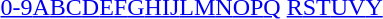<table id="toc" class="toc" summary="Class">
<tr>
<th></th>
</tr>
<tr>
<td style="text-align:center;"><a href='#'>0-9</a><a href='#'>A</a><a href='#'>B</a><a href='#'>C</a><a href='#'>D</a><a href='#'>E</a><a href='#'>F</a><a href='#'>G</a><a href='#'>H</a><a href='#'>I</a><a href='#'>J</a><a href='#'>L</a><a href='#'>M</a><a href='#'>N</a><a href='#'>O</a><a href='#'>P</a><a href='#'>Q</a> <a href='#'>R</a><a href='#'>S</a><a href='#'>T</a><a href='#'>U</a><a href='#'>V</a><a href='#'>Y</a></td>
</tr>
</table>
